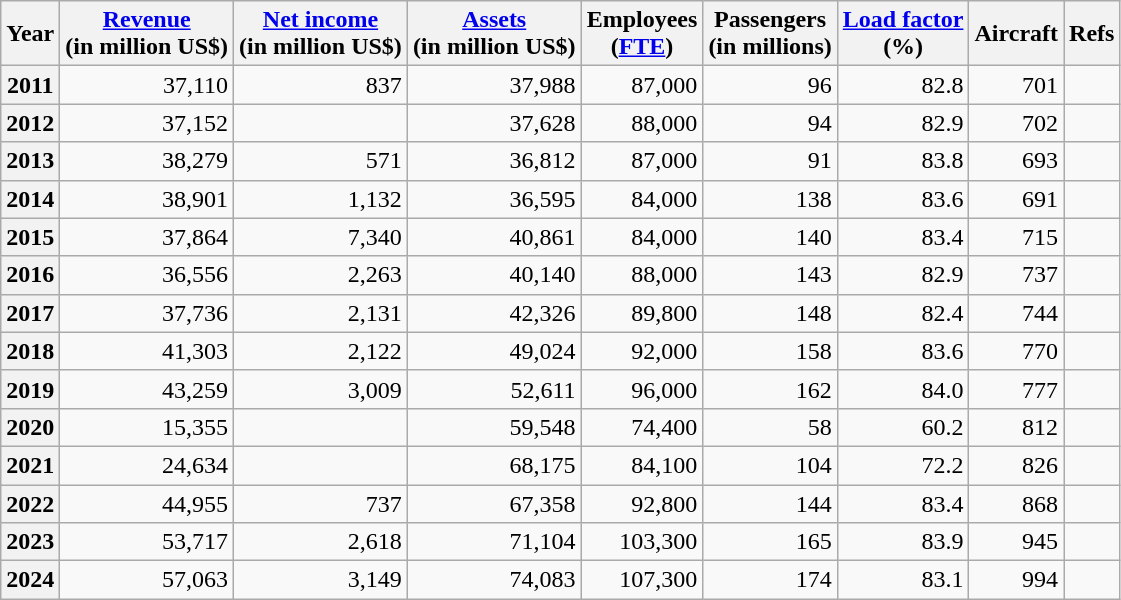<table class="wikitable sticky-header float-left" style="text-align: right;">
<tr>
<th>Year</th>
<th><a href='#'>Revenue</a><br>(in million US$)</th>
<th><a href='#'>Net income</a><br>(in million US$)</th>
<th><a href='#'>Assets</a><br>(in million US$)</th>
<th>Employees<br>(<a href='#'>FTE</a>)</th>
<th>Passengers<br>(in millions)</th>
<th><a href='#'>Load factor</a><br>(%)</th>
<th>Aircraft</th>
<th>Refs</th>
</tr>
<tr>
<th>2011</th>
<td>37,110</td>
<td>837</td>
<td>37,988</td>
<td>87,000</td>
<td>96</td>
<td>82.8</td>
<td>701</td>
<td></td>
</tr>
<tr>
<th>2012</th>
<td>37,152</td>
<td></td>
<td>37,628</td>
<td>88,000</td>
<td>94</td>
<td>82.9</td>
<td>702</td>
<td></td>
</tr>
<tr>
<th>2013</th>
<td>38,279</td>
<td>571</td>
<td>36,812</td>
<td>87,000</td>
<td>91</td>
<td>83.8</td>
<td>693</td>
<td></td>
</tr>
<tr>
<th>2014</th>
<td>38,901</td>
<td>1,132</td>
<td>36,595</td>
<td>84,000</td>
<td>138</td>
<td>83.6</td>
<td>691</td>
<td></td>
</tr>
<tr>
<th>2015</th>
<td>37,864</td>
<td>7,340</td>
<td>40,861</td>
<td>84,000</td>
<td>140</td>
<td>83.4</td>
<td>715</td>
<td></td>
</tr>
<tr>
<th>2016</th>
<td>36,556</td>
<td>2,263</td>
<td>40,140</td>
<td>88,000</td>
<td>143</td>
<td>82.9</td>
<td>737</td>
<td></td>
</tr>
<tr>
<th>2017</th>
<td>37,736</td>
<td>2,131</td>
<td>42,326</td>
<td>89,800</td>
<td>148</td>
<td>82.4</td>
<td>744</td>
<td></td>
</tr>
<tr>
<th>2018</th>
<td>41,303</td>
<td>2,122</td>
<td>49,024</td>
<td>92,000</td>
<td>158</td>
<td>83.6</td>
<td>770</td>
<td></td>
</tr>
<tr>
<th>2019</th>
<td>43,259</td>
<td>3,009</td>
<td>52,611</td>
<td>96,000</td>
<td>162</td>
<td>84.0</td>
<td>777</td>
<td></td>
</tr>
<tr>
<th>2020</th>
<td>15,355</td>
<td></td>
<td>59,548</td>
<td>74,400</td>
<td>58</td>
<td>60.2</td>
<td>812</td>
<td></td>
</tr>
<tr>
<th>2021</th>
<td>24,634</td>
<td></td>
<td>68,175</td>
<td>84,100</td>
<td>104</td>
<td>72.2</td>
<td>826</td>
<td></td>
</tr>
<tr>
<th>2022</th>
<td>44,955</td>
<td>737</td>
<td>67,358</td>
<td>92,800</td>
<td>144</td>
<td>83.4</td>
<td>868</td>
<td></td>
</tr>
<tr>
<th>2023</th>
<td>53,717</td>
<td>2,618</td>
<td>71,104</td>
<td>103,300</td>
<td>165</td>
<td>83.9</td>
<td>945</td>
<td></td>
</tr>
<tr>
<th>2024</th>
<td>57,063</td>
<td>3,149</td>
<td>74,083</td>
<td>107,300</td>
<td>174</td>
<td>83.1</td>
<td>994</td>
<td></td>
</tr>
</table>
